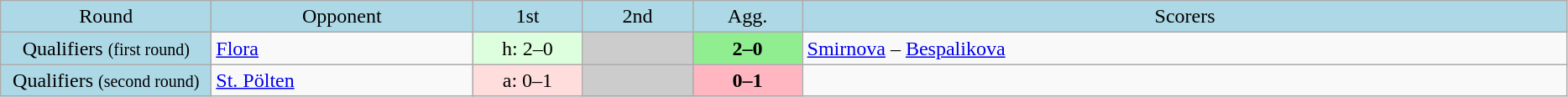<table class="wikitable" style="text-align:center">
<tr bgcolor=lightblue>
<td width=160px>Round</td>
<td width=200px>Opponent</td>
<td width=80px>1st</td>
<td width=80px>2nd</td>
<td width=80px>Agg.</td>
<td width=600px>Scorers</td>
</tr>
<tr>
<td bgcolor=lightblue>Qualifiers <small>(first round)</small></td>
<td align=left> <a href='#'>Flora</a></td>
<td bgcolor="#ddffdd">h: 2–0</td>
<td bgcolor=cccccc></td>
<td bgcolor=lightgreen><strong>2–0</strong></td>
<td align=left><a href='#'>Smirnova</a> – <a href='#'>Bespalikova</a></td>
</tr>
<tr>
<td bgcolor=lightblue>Qualifiers <small>(second round)</small></td>
<td align=left> <a href='#'>St. Pölten</a></td>
<td bgcolor="#ffdddd">a: 0–1</td>
<td bgcolor=cccccc></td>
<td bgcolor=lightpink><strong>0–1</strong></td>
<td></td>
</tr>
</table>
